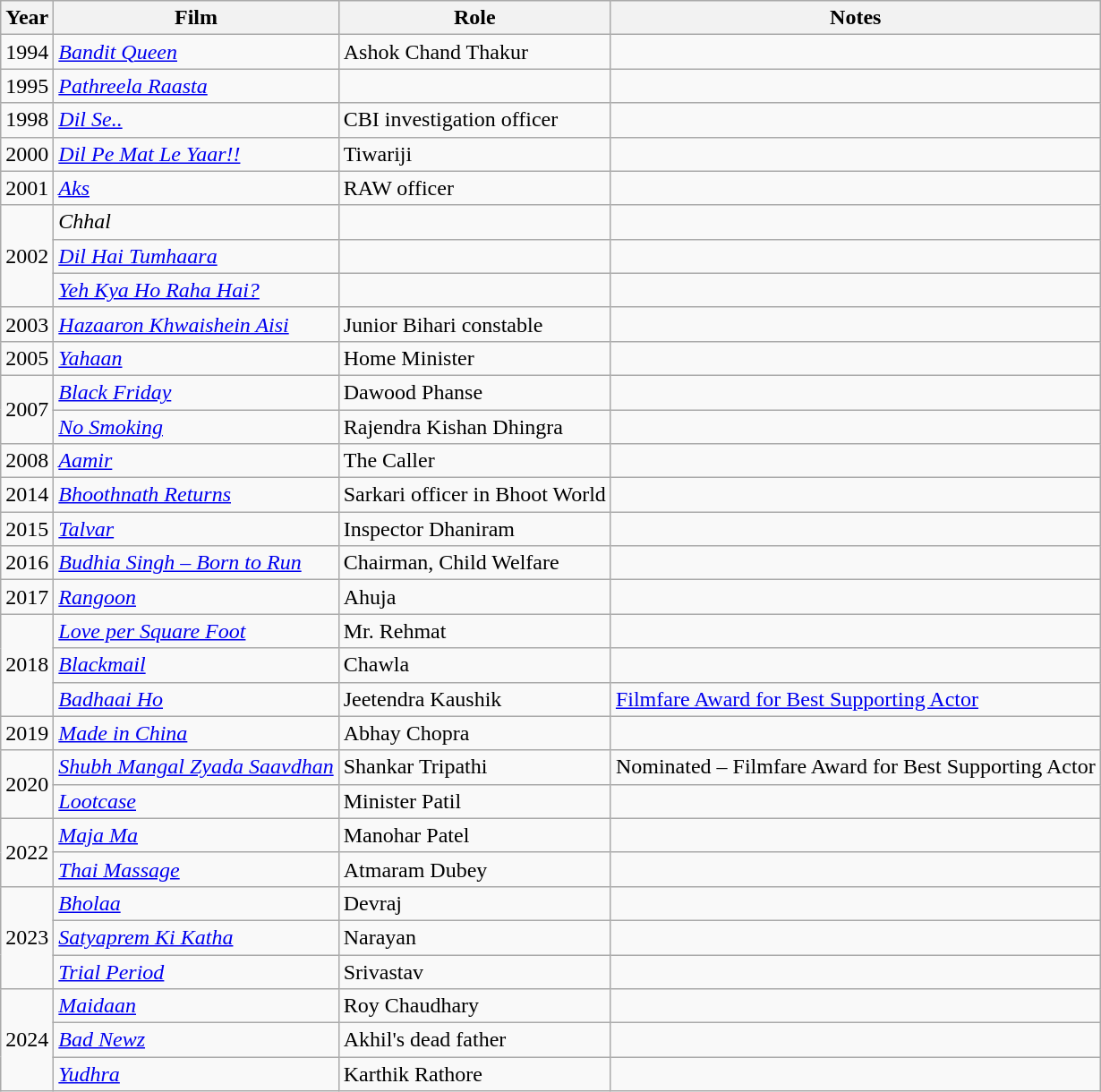<table class="wikitable">
<tr>
<th>Year</th>
<th>Film</th>
<th>Role</th>
<th>Notes</th>
</tr>
<tr>
<td>1994</td>
<td><em><a href='#'>Bandit Queen</a></em></td>
<td>Ashok Chand Thakur</td>
<td></td>
</tr>
<tr>
<td>1995</td>
<td><em><a href='#'>Pathreela Raasta</a></em></td>
<td></td>
<td></td>
</tr>
<tr>
<td>1998</td>
<td><em><a href='#'>Dil Se..</a></em></td>
<td>CBI investigation officer</td>
<td></td>
</tr>
<tr>
<td>2000</td>
<td><em><a href='#'>Dil Pe Mat Le Yaar!!</a></em></td>
<td>Tiwariji</td>
<td></td>
</tr>
<tr>
<td>2001</td>
<td><em><a href='#'>Aks</a></em></td>
<td>RAW officer</td>
<td></td>
</tr>
<tr>
<td rowspan="3">2002</td>
<td><em>Chhal</em></td>
<td></td>
<td></td>
</tr>
<tr>
<td><em><a href='#'>Dil Hai Tumhaara</a></em></td>
<td></td>
<td></td>
</tr>
<tr>
<td><em><a href='#'>Yeh Kya Ho Raha Hai?</a></em></td>
<td></td>
<td></td>
</tr>
<tr>
<td>2003</td>
<td><em><a href='#'>Hazaaron Khwaishein Aisi</a></em></td>
<td>Junior Bihari constable</td>
<td></td>
</tr>
<tr>
<td>2005</td>
<td><em><a href='#'>Yahaan</a></em></td>
<td>Home Minister</td>
<td></td>
</tr>
<tr>
<td rowspan="2">2007</td>
<td><em><a href='#'>Black Friday</a></em></td>
<td>Dawood Phanse</td>
<td></td>
</tr>
<tr>
<td><em><a href='#'>No Smoking</a></em></td>
<td>Rajendra Kishan Dhingra</td>
<td></td>
</tr>
<tr>
<td>2008</td>
<td><em><a href='#'>Aamir</a></em></td>
<td>The Caller</td>
<td></td>
</tr>
<tr>
<td>2014</td>
<td><em><a href='#'>Bhoothnath Returns</a></em></td>
<td>Sarkari officer in Bhoot World</td>
<td></td>
</tr>
<tr>
<td>2015</td>
<td><em><a href='#'>Talvar</a></em></td>
<td>Inspector Dhaniram</td>
<td></td>
</tr>
<tr>
<td>2016</td>
<td><em><a href='#'>Budhia Singh – Born to Run</a></em></td>
<td>Chairman, Child Welfare</td>
<td></td>
</tr>
<tr>
<td>2017</td>
<td><em><a href='#'>Rangoon</a></em></td>
<td>Ahuja</td>
<td></td>
</tr>
<tr>
<td rowspan="3">2018</td>
<td><em><a href='#'>Love per Square Foot</a></em></td>
<td>Mr. Rehmat</td>
<td></td>
</tr>
<tr>
<td><em><a href='#'>Blackmail</a></em></td>
<td>Chawla</td>
<td></td>
</tr>
<tr>
<td><em><a href='#'>Badhaai Ho</a></em></td>
<td>Jeetendra Kaushik</td>
<td><a href='#'>Filmfare Award for Best Supporting Actor</a></td>
</tr>
<tr>
<td>2019</td>
<td><em><a href='#'>Made in China</a></em></td>
<td>Abhay Chopra</td>
<td></td>
</tr>
<tr>
<td rowspan="2">2020</td>
<td><em><a href='#'>Shubh Mangal Zyada Saavdhan</a></em></td>
<td>Shankar Tripathi</td>
<td>Nominated – Filmfare Award for Best Supporting Actor</td>
</tr>
<tr>
<td><em><a href='#'>Lootcase</a></em></td>
<td>Minister Patil</td>
<td></td>
</tr>
<tr>
<td rowspan="2">2022</td>
<td><em><a href='#'>Maja Ma</a></em></td>
<td>Manohar Patel</td>
<td></td>
</tr>
<tr>
<td><em><a href='#'>Thai Massage</a></em></td>
<td>Atmaram Dubey</td>
<td></td>
</tr>
<tr>
<td rowspan="3">2023</td>
<td><em><a href='#'>Bholaa</a></em></td>
<td>Devraj</td>
<td></td>
</tr>
<tr>
<td><em><a href='#'>Satyaprem Ki Katha</a></em></td>
<td>Narayan</td>
<td></td>
</tr>
<tr>
<td><em><a href='#'>Trial Period</a></em></td>
<td>Srivastav</td>
<td></td>
</tr>
<tr>
<td rowspan="3">2024</td>
<td><em><a href='#'>Maidaan</a></em></td>
<td>Roy Chaudhary</td>
<td></td>
</tr>
<tr>
<td><em><a href='#'>Bad Newz</a></em></td>
<td>Akhil's dead father</td>
<td></td>
</tr>
<tr>
<td><em><a href='#'>Yudhra</a></em></td>
<td>Karthik Rathore</td>
<td></td>
</tr>
</table>
